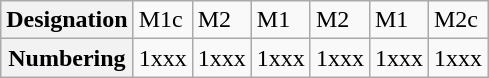<table class="wikitable">
<tr>
<th>Designation</th>
<td>M1c</td>
<td>M2</td>
<td>M1</td>
<td>M2</td>
<td>M1</td>
<td>M2c</td>
</tr>
<tr>
<th>Numbering</th>
<td>1xxx</td>
<td>1xxx</td>
<td>1xxx</td>
<td>1xxx</td>
<td>1xxx</td>
<td>1xxx</td>
</tr>
</table>
